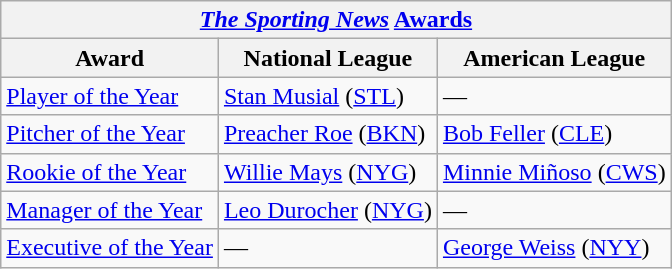<table class="wikitable">
<tr>
<th colspan="3"><em><a href='#'>The Sporting News</a></em> <a href='#'>Awards</a></th>
</tr>
<tr>
<th>Award</th>
<th>National League</th>
<th>American League</th>
</tr>
<tr>
<td><a href='#'>Player of the Year</a></td>
<td><a href='#'>Stan Musial</a> (<a href='#'>STL</a>)</td>
<td>—</td>
</tr>
<tr>
<td><a href='#'>Pitcher of the Year</a></td>
<td><a href='#'>Preacher Roe</a> (<a href='#'>BKN</a>)</td>
<td><a href='#'>Bob Feller</a> (<a href='#'>CLE</a>)</td>
</tr>
<tr>
<td><a href='#'>Rookie of the Year</a></td>
<td><a href='#'>Willie Mays</a> (<a href='#'>NYG</a>)</td>
<td><a href='#'>Minnie Miñoso</a> (<a href='#'>CWS</a>)</td>
</tr>
<tr>
<td><a href='#'>Manager of the Year</a></td>
<td><a href='#'>Leo Durocher</a> (<a href='#'>NYG</a>)</td>
<td>—</td>
</tr>
<tr>
<td><a href='#'>Executive of the Year</a></td>
<td>—</td>
<td><a href='#'>George Weiss</a> (<a href='#'>NYY</a>)</td>
</tr>
</table>
